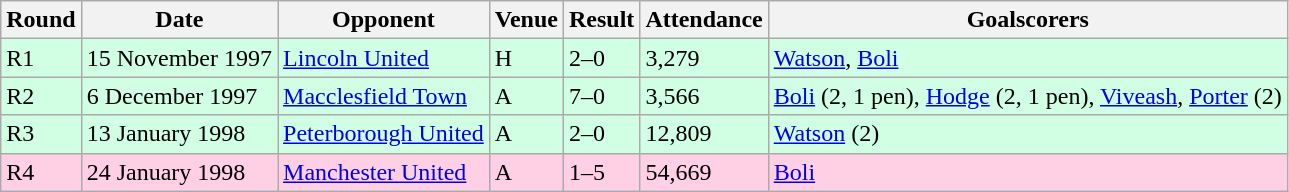<table class="wikitable">
<tr>
<th>Round</th>
<th>Date</th>
<th>Opponent</th>
<th>Venue</th>
<th>Result</th>
<th>Attendance</th>
<th>Goalscorers</th>
</tr>
<tr style="background-color: #d0ffe3;">
<td>R1</td>
<td>15 November 1997</td>
<td><a href='#'>Lincoln United</a></td>
<td>H</td>
<td>2–0</td>
<td>3,279</td>
<td><a href='#'>Watson</a>, <a href='#'>Boli</a></td>
</tr>
<tr style="background-color: #d0ffe3;">
<td>R2</td>
<td>6 December 1997</td>
<td><a href='#'>Macclesfield Town</a></td>
<td>A</td>
<td>7–0</td>
<td>3,566</td>
<td><a href='#'>Boli</a> (2, 1 pen), <a href='#'>Hodge</a> (2, 1 pen), <a href='#'>Viveash</a>, <a href='#'>Porter</a> (2)</td>
</tr>
<tr style="background-color: #d0ffe3;">
<td>R3</td>
<td>13 January 1998</td>
<td><a href='#'>Peterborough United</a></td>
<td>A</td>
<td>2–0</td>
<td>12,809</td>
<td><a href='#'>Watson</a> (2)</td>
</tr>
<tr style="background-color: #ffd0e3;">
<td>R4</td>
<td>24 January 1998</td>
<td><a href='#'>Manchester United</a></td>
<td>A</td>
<td>1–5</td>
<td>54,669</td>
<td><a href='#'>Boli</a></td>
</tr>
</table>
